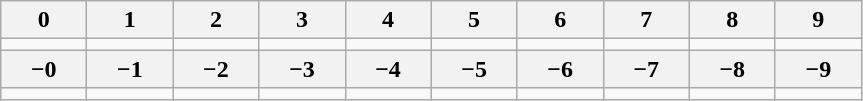<table class="wikitable" style="text-align:center">
<tr>
<th style="width:50px">0</th>
<th style="width:50px">1</th>
<th style="width:50px">2</th>
<th style="width:50px">3</th>
<th style="width:50px">4</th>
<th style="width:50px">5</th>
<th style="width:50px">6</th>
<th style="width:50px">7</th>
<th style="width:50px">8</th>
<th style="width:50px">9</th>
</tr>
<tr>
<td></td>
<td></td>
<td></td>
<td></td>
<td></td>
<td></td>
<td></td>
<td></td>
<td></td>
<td></td>
</tr>
<tr>
<th style="width:50px">−0</th>
<th style="width:50px">−1</th>
<th style="width:50px">−2</th>
<th style="width:50px">−3</th>
<th style="width:50px">−4</th>
<th style="width:50px">−5</th>
<th style="width:50px">−6</th>
<th style="width:50px">−7</th>
<th style="width:50px">−8</th>
<th style="width:50px">−9</th>
</tr>
<tr>
<td></td>
<td></td>
<td></td>
<td></td>
<td></td>
<td></td>
<td></td>
<td></td>
<td></td>
<td></td>
</tr>
</table>
